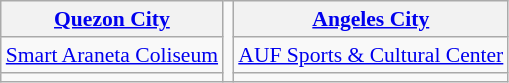<table class="wikitable sortable" style="font-size:90%;">
<tr>
<th><a href='#'>Quezon City</a></th>
<td rowspan=3 align=center valign=center><br></td>
<th><a href='#'>Angeles City</a></th>
</tr>
<tr align=center>
<td><a href='#'>Smart Araneta Coliseum</a></td>
<td><a href='#'>AUF Sports & Cultural Center</a></td>
</tr>
<tr>
<td></td>
<td></td>
</tr>
</table>
